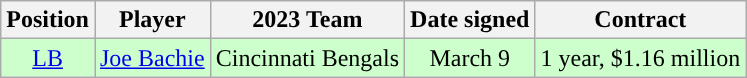<table class="wikitable" style="text-align:center">
<tr>
<th>Position</th>
<th>Player</th>
<th>2023 Team</th>
<th>Date signed</th>
<th>Contract</th>
</tr>
<tr style="background:#cfc;">
<td><a href='#'>LB</a></td>
<td><a href='#'>Joe Bachie</a></td>
<td>Cincinnati Bengals</td>
<td>March 9</td>
<td>1 year, $1.16 million</td>
</tr>
</table>
